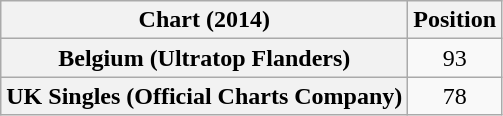<table class="wikitable plainrowheaders" style="text-align:center;">
<tr>
<th scope="col">Chart (2014)</th>
<th scope="col">Position</th>
</tr>
<tr>
<th scope="row">Belgium (Ultratop Flanders)</th>
<td>93</td>
</tr>
<tr>
<th scope="row">UK Singles (Official Charts Company)</th>
<td>78</td>
</tr>
</table>
